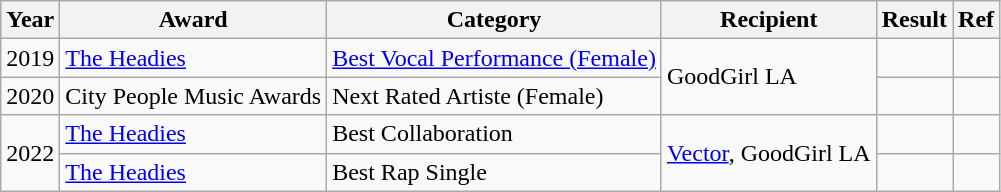<table class="wikitable">
<tr>
<th>Year</th>
<th>Award</th>
<th>Category</th>
<th>Recipient</th>
<th>Result</th>
<th>Ref</th>
</tr>
<tr>
<td>2019</td>
<td><a href='#'>The Headies</a></td>
<td><a href='#'>Best Vocal Performance (Female)</a></td>
<td rowspan=2>GoodGirl LA</td>
<td></td>
<td></td>
</tr>
<tr>
<td>2020</td>
<td>City People Music Awards</td>
<td>Next Rated Artiste (Female)</td>
<td></td>
<td></td>
</tr>
<tr>
<td rowspan=4>2022</td>
<td><a href='#'>The Headies</a></td>
<td>Best Collaboration</td>
<td rowspan=2><a href='#'>Vector</a>, GoodGirl LA</td>
<td></td>
<td></td>
</tr>
<tr>
<td><a href='#'>The Headies</a></td>
<td>Best Rap Single</td>
<td></td>
<td></td>
</tr>
</table>
